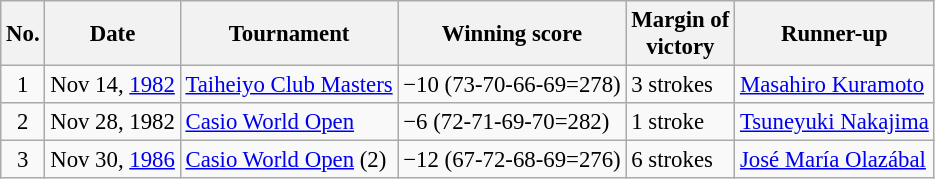<table class="wikitable" style="font-size:95%;">
<tr>
<th>No.</th>
<th>Date</th>
<th>Tournament</th>
<th>Winning score</th>
<th>Margin of<br>victory</th>
<th>Runner-up</th>
</tr>
<tr>
<td align=center>1</td>
<td align=right>Nov 14, <a href='#'>1982</a></td>
<td><a href='#'>Taiheiyo Club Masters</a></td>
<td>−10 (73-70-66-69=278)</td>
<td>3 strokes</td>
<td> <a href='#'>Masahiro Kuramoto</a></td>
</tr>
<tr>
<td align=center>2</td>
<td align=right>Nov 28, 1982</td>
<td><a href='#'>Casio World Open</a></td>
<td>−6 (72-71-69-70=282)</td>
<td>1 stroke</td>
<td> <a href='#'>Tsuneyuki Nakajima</a></td>
</tr>
<tr>
<td align=center>3</td>
<td align=right>Nov 30, <a href='#'>1986</a></td>
<td><a href='#'>Casio World Open</a> (2)</td>
<td>−12 (67-72-68-69=276)</td>
<td>6 strokes</td>
<td> <a href='#'>José María Olazábal</a></td>
</tr>
</table>
